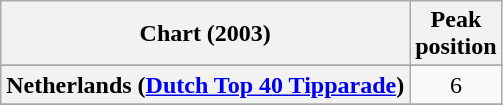<table class="wikitable sortable plainrowheaders" style="text-align:center">
<tr>
<th align="left">Chart (2003)</th>
<th align="center">Peak<br>position</th>
</tr>
<tr>
</tr>
<tr>
</tr>
<tr>
</tr>
<tr>
</tr>
<tr>
</tr>
<tr>
</tr>
<tr>
</tr>
<tr>
</tr>
<tr>
</tr>
<tr>
<th scope="row">Netherlands (<a href='#'>Dutch Top 40 Tipparade</a>)</th>
<td align="center">6</td>
</tr>
<tr>
</tr>
<tr>
</tr>
<tr>
</tr>
<tr>
</tr>
<tr>
</tr>
<tr>
</tr>
<tr>
</tr>
<tr>
</tr>
<tr>
</tr>
<tr>
</tr>
</table>
